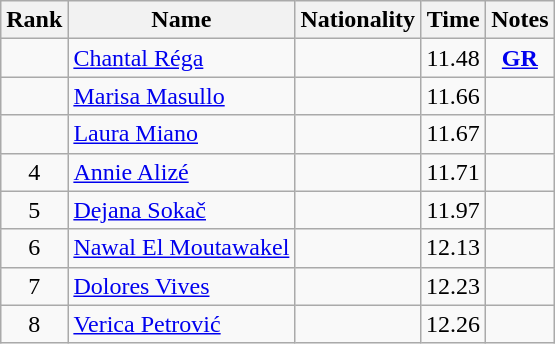<table class="wikitable sortable" style="text-align:center">
<tr>
<th>Rank</th>
<th>Name</th>
<th>Nationality</th>
<th>Time</th>
<th>Notes</th>
</tr>
<tr>
<td></td>
<td align=left><a href='#'>Chantal Réga</a></td>
<td align=left></td>
<td>11.48</td>
<td><strong><a href='#'>GR</a></strong></td>
</tr>
<tr>
<td></td>
<td align=left><a href='#'>Marisa Masullo</a></td>
<td align=left></td>
<td>11.66</td>
<td></td>
</tr>
<tr>
<td></td>
<td align=left><a href='#'>Laura Miano</a></td>
<td align=left></td>
<td>11.67</td>
<td></td>
</tr>
<tr>
<td>4</td>
<td align=left><a href='#'>Annie Alizé</a></td>
<td align=left></td>
<td>11.71</td>
<td></td>
</tr>
<tr>
<td>5</td>
<td align=left><a href='#'>Dejana Sokač</a></td>
<td align=left></td>
<td>11.97</td>
<td></td>
</tr>
<tr>
<td>6</td>
<td align=left><a href='#'>Nawal El Moutawakel</a></td>
<td align=left></td>
<td>12.13</td>
<td></td>
</tr>
<tr>
<td>7</td>
<td align=left><a href='#'>Dolores Vives</a></td>
<td align=left></td>
<td>12.23</td>
<td></td>
</tr>
<tr>
<td>8</td>
<td align=left><a href='#'>Verica Petrović</a></td>
<td align=left></td>
<td>12.26</td>
<td></td>
</tr>
</table>
